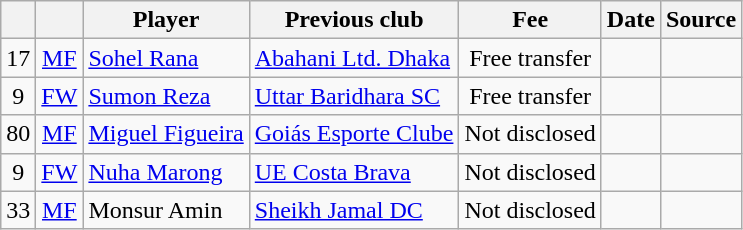<table class="wikitable plainrowheaders sortable" style="text-align:center">
<tr>
<th></th>
<th></th>
<th>Player</th>
<th>Previous club</th>
<th>Fee</th>
<th>Date</th>
<th>Source</th>
</tr>
<tr>
<td align=center>17</td>
<td align=center><a href='#'>MF</a></td>
<td align="left"> <a href='#'>Sohel Rana</a></td>
<td align="left"> <a href='#'>Abahani Ltd. Dhaka</a></td>
<td>Free transfer</td>
<td></td>
<td></td>
</tr>
<tr>
<td align=center>9</td>
<td align=center><a href='#'>FW</a></td>
<td align="left"> <a href='#'>Sumon Reza</a></td>
<td align="left"> <a href='#'>Uttar Baridhara SC</a></td>
<td>Free transfer</td>
<td></td>
<td></td>
</tr>
<tr>
<td align=center>80</td>
<td align=center><a href='#'>MF</a></td>
<td align="left"> <a href='#'>Miguel Figueira</a></td>
<td align="left"> <a href='#'>Goiás Esporte Clube</a></td>
<td>Not disclosed</td>
<td></td>
<td></td>
</tr>
<tr>
<td align=center>9</td>
<td align=center><a href='#'>FW</a></td>
<td align="left"> <a href='#'>Nuha Marong</a></td>
<td align="left"> <a href='#'>UE Costa Brava</a></td>
<td>Not disclosed</td>
<td></td>
<td></td>
</tr>
<tr>
<td align=center>33</td>
<td align=center><a href='#'>MF</a></td>
<td align="left"> Monsur Amin</td>
<td align="left"> <a href='#'>Sheikh Jamal DC</a></td>
<td>Not disclosed</td>
<td></td>
<td></td>
</tr>
</table>
